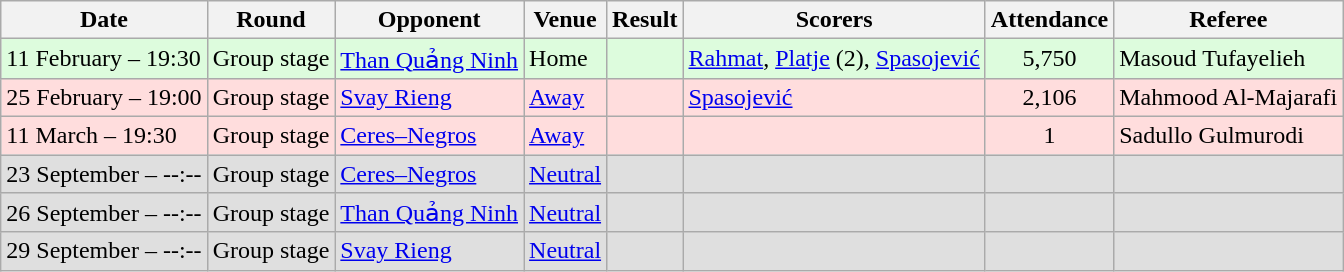<table class="wikitable">
<tr>
<th>Date</th>
<th>Round</th>
<th>Opponent</th>
<th>Venue</th>
<th>Result</th>
<th>Scorers</th>
<th>Attendance</th>
<th>Referee</th>
</tr>
<tr bgcolor = "#DDFCDD">
<td>11 February – 19:30</td>
<td align="center">Group stage</td>
<td> <a href='#'>Than Quảng Ninh</a></td>
<td>Home</td>
<td></td>
<td><a href='#'>Rahmat</a>, <a href='#'>Platje</a> (2), <a href='#'>Spasojević</a></td>
<td align="center">5,750</td>
<td> Masoud Tufayelieh</td>
</tr>
<tr bgcolor = "#FFDDDD">
<td>25 February – 19:00</td>
<td align="center">Group stage</td>
<td> <a href='#'>Svay Rieng</a></td>
<td><a href='#'>Away</a></td>
<td></td>
<td><a href='#'>Spasojević</a></td>
<td align="center">2,106</td>
<td> Mahmood Al-Majarafi</td>
</tr>
<tr bgcolor = "#FFDDDD">
<td>11 March – 19:30</td>
<td align="center">Group stage</td>
<td> <a href='#'>Ceres–Negros</a></td>
<td><a href='#'>Away</a></td>
<td></td>
<td></td>
<td align="center">1</td>
<td> Sadullo Gulmurodi</td>
</tr>
<tr bgcolor = "#DFDFDF">
<td>23 September – --:--</td>
<td align="center">Group stage</td>
<td> <a href='#'>Ceres–Negros</a></td>
<td><a href='#'>Neutral</a></td>
<td></td>
<td></td>
<td align="center"></td>
<td></td>
</tr>
<tr bgcolor = "#DFDFDF">
<td>26 September – --:--</td>
<td align="center">Group stage</td>
<td> <a href='#'>Than Quảng Ninh</a></td>
<td><a href='#'>Neutral</a></td>
<td></td>
<td></td>
<td align="center"></td>
<td></td>
</tr>
<tr bgcolor = "#DFDFDF">
<td>29 September – --:--</td>
<td align="center">Group stage</td>
<td> <a href='#'>Svay Rieng</a></td>
<td><a href='#'>Neutral</a></td>
<td></td>
<td></td>
<td align="center"></td>
<td></td>
</tr>
</table>
